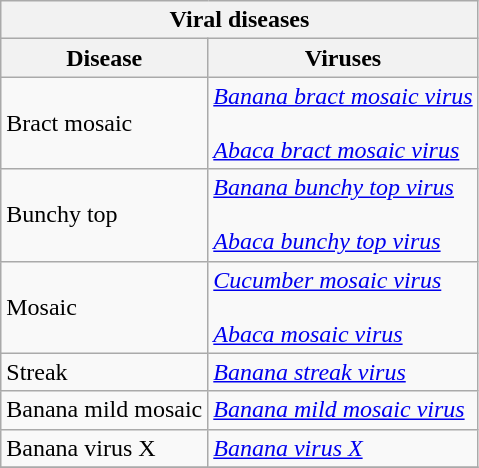<table class="wikitable" style="clear">
<tr>
<th colspan=2><strong>Viral diseases</strong><br></th>
</tr>
<tr>
<th>Disease</th>
<th>Viruses</th>
</tr>
<tr>
<td>Bract mosaic</td>
<td><em><a href='#'>Banana bract mosaic virus</a></em><br><br><em><a href='#'>Abaca bract mosaic virus</a></em></td>
</tr>
<tr>
<td>Bunchy top</td>
<td><em><a href='#'>Banana bunchy top virus</a></em><br><br><em><a href='#'>Abaca bunchy top virus</a></em></td>
</tr>
<tr>
<td>Mosaic</td>
<td><em><a href='#'>Cucumber mosaic virus</a></em><br><br><em><a href='#'>Abaca mosaic virus</a></em></td>
</tr>
<tr>
<td>Streak</td>
<td><em><a href='#'>Banana streak virus</a></em></td>
</tr>
<tr>
<td>Banana mild mosaic</td>
<td><em><a href='#'>Banana mild mosaic virus</a></em></td>
</tr>
<tr>
<td>Banana virus X</td>
<td><em><a href='#'>Banana virus X</a></em></td>
</tr>
<tr>
</tr>
</table>
